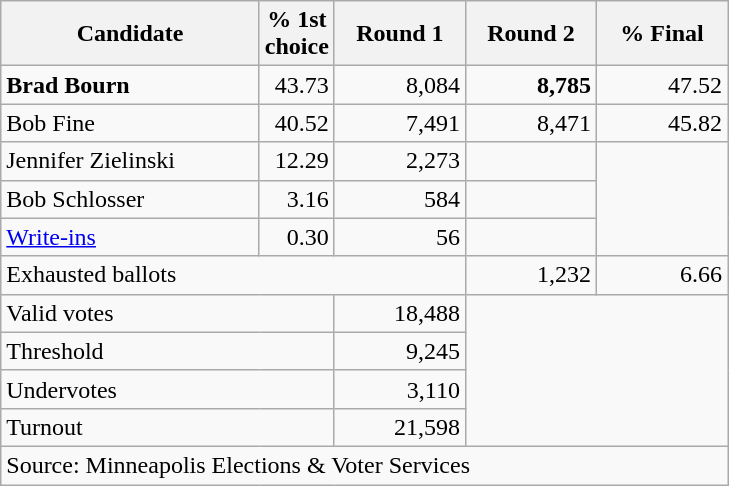<table class="wikitable">
<tr>
<th style="width:165px">Candidate</th>
<th>% 1st<br>choice</th>
<th style="width:80px">Round 1</th>
<th style="width:80px">Round 2</th>
<th style="width:80px">% Final</th>
</tr>
<tr>
<td><strong>Brad Bourn</strong></td>
<td align="right">43.73</td>
<td align="right">8,084</td>
<td align="right"><strong>8,785</strong></td>
<td align="right">47.52</td>
</tr>
<tr>
<td>Bob Fine</td>
<td align="right">40.52</td>
<td align="right">7,491</td>
<td align="right">8,471</td>
<td align="right">45.82</td>
</tr>
<tr>
<td>Jennifer Zielinski</td>
<td align="right">12.29</td>
<td align="right">2,273</td>
<td></td>
<td rowspan="3"></td>
</tr>
<tr>
<td>Bob Schlosser</td>
<td align="right">3.16</td>
<td align="right">584</td>
<td></td>
</tr>
<tr>
<td><a href='#'>Write-ins</a></td>
<td align="right">0.30</td>
<td align="right">56</td>
<td></td>
</tr>
<tr>
<td colspan="3">Exhausted ballots</td>
<td align="right">1,232</td>
<td align="right">6.66</td>
</tr>
<tr>
<td colspan="2">Valid votes</td>
<td align="right">18,488</td>
<td colspan="2" rowspan="4"></td>
</tr>
<tr>
<td colspan="2">Threshold</td>
<td align="right">9,245</td>
</tr>
<tr>
<td colspan="2">Undervotes</td>
<td align="right">3,110</td>
</tr>
<tr>
<td colspan="2">Turnout</td>
<td align="right">21,598</td>
</tr>
<tr>
<td colspan="5">Source: Minneapolis Elections & Voter Services</td>
</tr>
</table>
